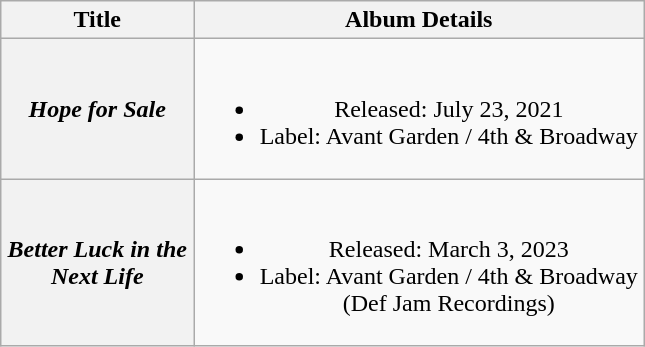<table class="wikitable plainrowheaders" style="text-align:center;" width="34%">
<tr>
<th width="30%">Title</th>
<th>Album Details</th>
</tr>
<tr>
<th scope="row" style="height:75px;"><em>Hope for Sale</em></th>
<td><br><ul><li>Released: July 23, 2021</li><li>Label: Avant Garden / 4th & Broadway</li></ul></td>
</tr>
<tr>
<th scope="row" style="height:75px;"><em>Better Luck in the Next Life</em></th>
<td><br><ul><li>Released: March 3, 2023</li><li>Label: Avant Garden / 4th & Broadway (Def Jam Recordings)</li></ul></td>
</tr>
</table>
